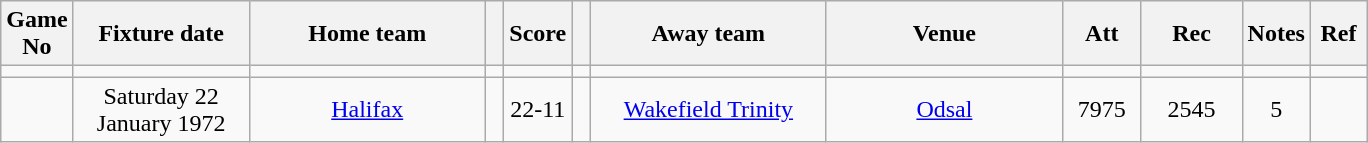<table class="wikitable" style="text-align:center;">
<tr>
<th width=10 abbr="No">Game No</th>
<th width=110 abbr="Date">Fixture date</th>
<th width=150 abbr="Home team">Home team</th>
<th width=5 abbr="space"></th>
<th width=20 abbr="Score">Score</th>
<th width=5 abbr="space"></th>
<th width=150 abbr="Away team">Away team</th>
<th width=150 abbr="Venue">Venue</th>
<th width=45 abbr="Att">Att</th>
<th width=60 abbr="Rec">Rec</th>
<th width=20 abbr="Notes">Notes</th>
<th width=30 abbr="Ref">Ref</th>
</tr>
<tr>
<td></td>
<td></td>
<td></td>
<td></td>
<td></td>
<td></td>
<td></td>
<td></td>
<td></td>
<td></td>
<td></td>
</tr>
<tr>
<td></td>
<td>Saturday 22 January 1972</td>
<td><a href='#'>Halifax</a></td>
<td></td>
<td>22-11</td>
<td></td>
<td><a href='#'>Wakefield Trinity</a></td>
<td><a href='#'>Odsal</a></td>
<td>7975</td>
<td>2545</td>
<td>5</td>
<td></td>
</tr>
</table>
